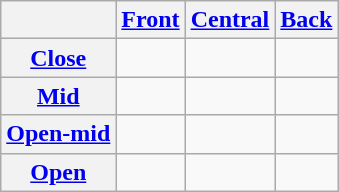<table class="wikitable" style="text-align:center">
<tr>
<th></th>
<th><a href='#'>Front</a></th>
<th><a href='#'>Central</a></th>
<th><a href='#'>Back</a></th>
</tr>
<tr>
<th><a href='#'>Close</a></th>
<td align="center"> </td>
<td></td>
<td> </td>
</tr>
<tr>
<th><a href='#'>Mid</a></th>
<td></td>
<td> </td>
<td> </td>
</tr>
<tr>
<th><a href='#'>Open-mid</a></th>
<td> </td>
<td></td>
<td></td>
</tr>
<tr>
<th><a href='#'>Open</a></th>
<td></td>
<td> </td>
<td></td>
</tr>
</table>
